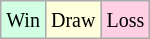<table class="wikitable">
<tr>
<td style="background-color: #d0ffe3;"><small>Win</small></td>
<td style="background-color: #ffffdd;"><small>Draw</small></td>
<td style="background-color: #ffd0e3;"><small>Loss</small></td>
</tr>
</table>
